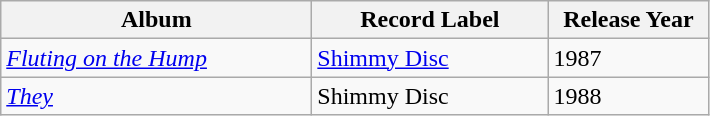<table class="wikitable">
<tr>
<th>Album</th>
<th>Record Label</th>
<th>Release Year</th>
</tr>
<tr>
<td style="width:200px;"><em><a href='#'>Fluting on the Hump</a></em></td>
<td style="width:150px;"><a href='#'>Shimmy Disc</a></td>
<td style="width:100px;">1987</td>
</tr>
<tr>
<td><em><a href='#'>They</a></em></td>
<td>Shimmy Disc</td>
<td>1988</td>
</tr>
</table>
